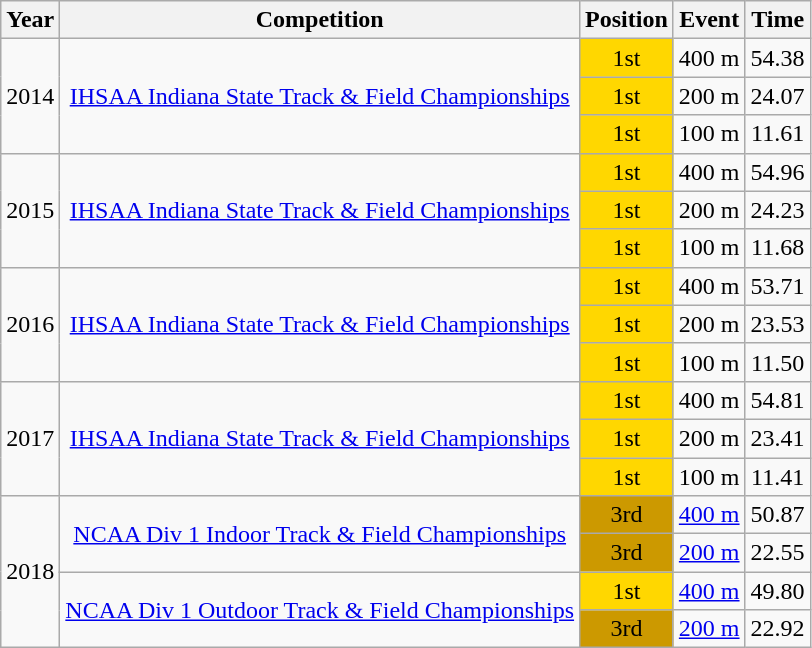<table class="wikitable sortable" style=text-align:center>
<tr>
<th>Year</th>
<th>Competition</th>
<th>Position</th>
<th>Event</th>
<th>Time</th>
</tr>
<tr>
<td rowspan=3>2014</td>
<td rowspan=3><a href='#'>IHSAA Indiana State Track & Field Championships</a></td>
<td bgcolor="gold">1st</td>
<td>400 m</td>
<td>54.38</td>
</tr>
<tr>
<td bgcolor=gold>1st</td>
<td>200 m</td>
<td>24.07</td>
</tr>
<tr>
<td bgcolor=gold>1st</td>
<td>100 m</td>
<td>11.61</td>
</tr>
<tr>
<td rowspan=3>2015</td>
<td rowspan=3><a href='#'>IHSAA Indiana State Track & Field Championships</a></td>
<td bgcolor="gold">1st</td>
<td>400 m</td>
<td>54.96</td>
</tr>
<tr>
<td bgcolor=gold>1st</td>
<td>200 m</td>
<td>24.23</td>
</tr>
<tr>
<td bgcolor=gold>1st</td>
<td>100 m</td>
<td>11.68</td>
</tr>
<tr>
<td rowspan=3>2016</td>
<td rowspan=3><a href='#'>IHSAA Indiana State Track & Field Championships</a></td>
<td bgcolor="gold">1st</td>
<td>400 m</td>
<td>53.71</td>
</tr>
<tr>
<td bgcolor=gold>1st</td>
<td>200 m</td>
<td>23.53</td>
</tr>
<tr>
<td bgcolor=gold>1st</td>
<td>100 m</td>
<td>11.50</td>
</tr>
<tr>
<td rowspan=3>2017</td>
<td rowspan=3><a href='#'>IHSAA Indiana State Track & Field Championships</a></td>
<td bgcolor="gold">1st</td>
<td>400 m</td>
<td>54.81</td>
</tr>
<tr>
<td bgcolor=gold>1st</td>
<td>200 m</td>
<td>23.41</td>
</tr>
<tr>
<td bgcolor=gold>1st</td>
<td>100 m</td>
<td>11.41</td>
</tr>
<tr>
<td rowspan=4>2018</td>
<td rowspan=2><a href='#'>NCAA Div 1 Indoor Track & Field Championships</a></td>
<td bgcolor=cc9900>3rd</td>
<td><a href='#'>400 m</a></td>
<td>50.87</td>
</tr>
<tr>
<td bgcolor=cc9900>3rd</td>
<td><a href='#'>200 m</a></td>
<td>22.55</td>
</tr>
<tr>
<td rowspan=2><a href='#'>NCAA Div 1 Outdoor Track & Field Championships</a></td>
<td bgcolor=gold>1st</td>
<td><a href='#'>400 m</a></td>
<td>49.80</td>
</tr>
<tr>
<td bgcolor=cc9900>3rd</td>
<td><a href='#'>200 m</a></td>
<td>22.92</td>
</tr>
</table>
